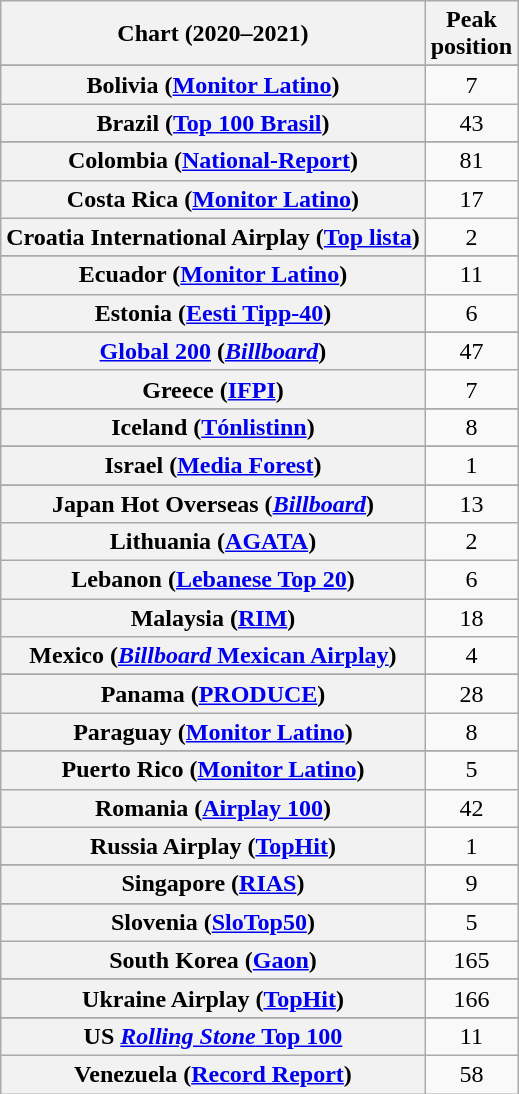<table class="wikitable sortable plainrowheaders" style="text-align:center">
<tr>
<th scope="col">Chart (2020–2021)</th>
<th scope="col">Peak<br>position</th>
</tr>
<tr>
</tr>
<tr>
</tr>
<tr>
</tr>
<tr>
</tr>
<tr>
</tr>
<tr>
<th scope="row">Bolivia (<a href='#'>Monitor Latino</a>)</th>
<td>7</td>
</tr>
<tr>
<th scope="row">Brazil (<a href='#'>Top 100 Brasil</a>)</th>
<td>43</td>
</tr>
<tr>
</tr>
<tr>
</tr>
<tr>
</tr>
<tr>
</tr>
<tr>
</tr>
<tr>
<th scope="row">Colombia (<a href='#'>National-Report</a>)</th>
<td>81</td>
</tr>
<tr>
<th scope="row">Costa Rica (<a href='#'>Monitor Latino</a>)</th>
<td>17</td>
</tr>
<tr>
<th scope="row">Croatia International Airplay (<a href='#'>Top lista</a>)</th>
<td>2</td>
</tr>
<tr>
</tr>
<tr>
</tr>
<tr>
</tr>
<tr>
<th scope="row">Ecuador (<a href='#'>Monitor Latino</a>)</th>
<td>11</td>
</tr>
<tr>
<th scope="row">Estonia (<a href='#'>Eesti Tipp-40</a>)</th>
<td>6</td>
</tr>
<tr>
</tr>
<tr>
</tr>
<tr>
</tr>
<tr>
</tr>
<tr>
<th scope="row"><a href='#'>Global 200</a> (<em><a href='#'>Billboard</a></em>)</th>
<td>47</td>
</tr>
<tr>
<th scope="row">Greece (<a href='#'>IFPI</a>)</th>
<td>7</td>
</tr>
<tr>
</tr>
<tr>
</tr>
<tr>
</tr>
<tr>
</tr>
<tr>
<th scope="row">Iceland (<a href='#'>Tónlistinn</a>)</th>
<td>8</td>
</tr>
<tr>
</tr>
<tr>
<th scope="row">Israel (<a href='#'>Media Forest</a>)</th>
<td>1</td>
</tr>
<tr>
</tr>
<tr>
<th scope="row">Japan Hot Overseas (<em><a href='#'>Billboard</a></em>)</th>
<td>13</td>
</tr>
<tr>
<th scope="row">Lithuania (<a href='#'>AGATA</a>)</th>
<td>2</td>
</tr>
<tr>
<th scope="row">Lebanon (<a href='#'>Lebanese Top 20</a>)</th>
<td>6</td>
</tr>
<tr>
<th scope="row">Malaysia (<a href='#'>RIM</a>)</th>
<td>18</td>
</tr>
<tr>
<th scope="row">Mexico (<a href='#'><em>Billboard</em> Mexican Airplay</a>)</th>
<td>4</td>
</tr>
<tr>
</tr>
<tr>
</tr>
<tr>
</tr>
<tr>
</tr>
<tr>
<th scope="row">Panama (<a href='#'>PRODUCE</a>)</th>
<td>28</td>
</tr>
<tr>
<th scope="row">Paraguay (<a href='#'>Monitor Latino</a>)</th>
<td>8</td>
</tr>
<tr>
</tr>
<tr>
</tr>
<tr>
</tr>
<tr>
<th scope="row">Puerto Rico (<a href='#'>Monitor Latino</a>)</th>
<td>5</td>
</tr>
<tr>
<th scope="row">Romania (<a href='#'>Airplay 100</a>)</th>
<td>42</td>
</tr>
<tr>
<th scope="row">Russia Airplay (<a href='#'>TopHit</a>)</th>
<td>1</td>
</tr>
<tr>
</tr>
<tr>
<th scope="row">Singapore (<a href='#'>RIAS</a>)</th>
<td>9</td>
</tr>
<tr>
</tr>
<tr>
</tr>
<tr>
<th scope="row">Slovenia (<a href='#'>SloTop50</a>)</th>
<td>5</td>
</tr>
<tr>
<th scope="row">South Korea (<a href='#'>Gaon</a>)</th>
<td>165</td>
</tr>
<tr>
</tr>
<tr>
</tr>
<tr>
</tr>
<tr>
<th scope="row">Ukraine Airplay (<a href='#'>TopHit</a>)</th>
<td>166</td>
</tr>
<tr>
</tr>
<tr>
</tr>
<tr>
</tr>
<tr>
</tr>
<tr>
</tr>
<tr>
</tr>
<tr>
</tr>
<tr>
<th scope="row">US <a href='#'><em>Rolling Stone</em> Top 100</a></th>
<td>11</td>
</tr>
<tr>
<th scope="row">Venezuela (<a href='#'>Record Report</a>)</th>
<td>58</td>
</tr>
</table>
